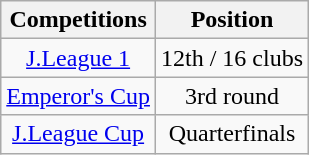<table class="wikitable" style="text-align:center;">
<tr>
<th>Competitions</th>
<th>Position</th>
</tr>
<tr>
<td><a href='#'>J.League 1</a></td>
<td>12th / 16 clubs</td>
</tr>
<tr>
<td><a href='#'>Emperor's Cup</a></td>
<td>3rd round</td>
</tr>
<tr>
<td><a href='#'>J.League Cup</a></td>
<td>Quarterfinals</td>
</tr>
</table>
